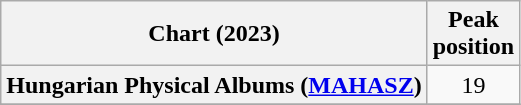<table class="wikitable sortable plainrowheaders" style="text-align:center">
<tr>
<th scope="col">Chart (2023)</th>
<th scope="col">Peak<br>position</th>
</tr>
<tr>
<th scope="row">Hungarian Physical Albums (<a href='#'>MAHASZ</a>)</th>
<td>19</td>
</tr>
<tr>
</tr>
</table>
